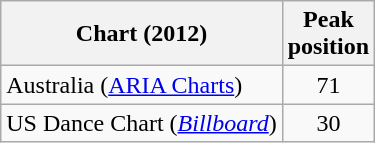<table class="wikitable sortable">
<tr>
<th>Chart (2012)</th>
<th>Peak<br>position</th>
</tr>
<tr>
<td>Australia (<a href='#'>ARIA Charts</a>)</td>
<td align=center>71</td>
</tr>
<tr>
<td>US Dance Chart (<em><a href='#'>Billboard</a></em>)</td>
<td align=center>30</td>
</tr>
</table>
